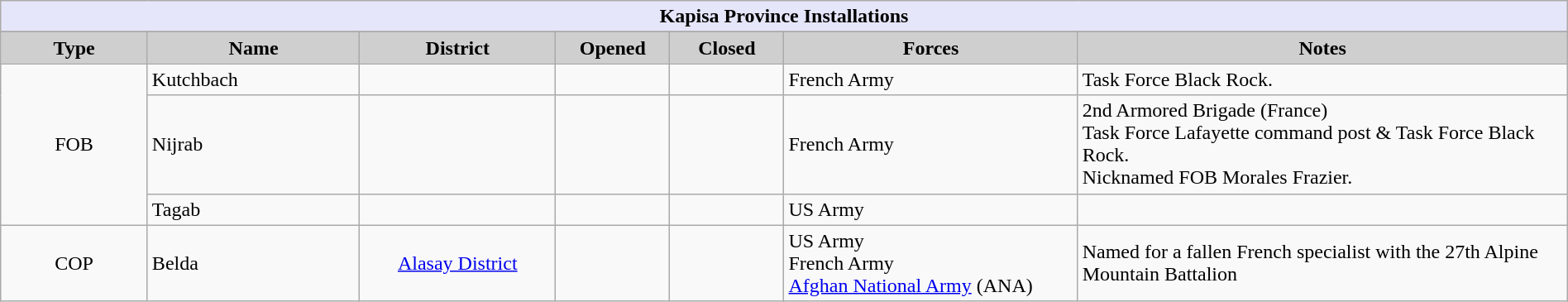<table class="wikitable sortable" width="100%">
<tr>
<th style="align: center; background: lavender" colspan="7"><strong>Kapisa Province Installations</strong></th>
</tr>
<tr style="background:#efefef; color:black">
</tr>
<tr>
<th style="background-color:#cfcfcf;" align="center" width="9%" align="center">Type</th>
<th style="background-color:#cfcfcf;" align="center" width="13%">Name</th>
<th style="background-color:#cfcfcf;" align="center" width="12%">District</th>
<th style="background-color:#cfcfcf;" align="center" width="7%">Opened</th>
<th style="background-color:#cfcfcf;" align="center" width="7%">Closed</th>
<th style="background-color:#cfcfcf;" align="center" width="18%" class="unsortable">Forces</th>
<th style="background-color:#cfcfcf;" align="center" width="30%" class="unsortable">Notes</th>
</tr>
<tr>
<td rowspan="3" align="center">FOB</td>
<td>Kutchbach</td>
<td align="center"></td>
<td align="center"></td>
<td align="center"></td>
<td> French Army</td>
<td>Task Force Black Rock.</td>
</tr>
<tr>
<td>Nijrab</td>
<td align="center"></td>
<td align="center"></td>
<td align="center"></td>
<td> French Army</td>
<td>2nd Armored Brigade (France)<br> Task Force Lafayette command post & Task Force Black Rock.<br>Nicknamed FOB Morales Frazier.</td>
</tr>
<tr>
<td>Tagab</td>
<td align="center"></td>
<td align="center"></td>
<td align="center"></td>
<td> US Army</td>
<td></td>
</tr>
<tr>
<td align="center">COP</td>
<td>Belda</td>
<td align="center"><a href='#'>Alasay District</a></td>
<td align="center"></td>
<td align="center"></td>
<td> US Army<br> French Army <br> <a href='#'>Afghan National Army</a> (ANA)</td>
<td>Named for a fallen French specialist with the 27th Alpine Mountain Battalion</td>
</tr>
</table>
